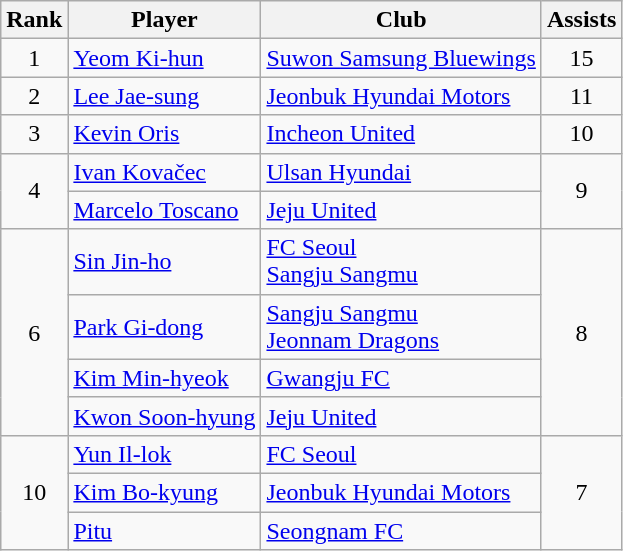<table class=wikitable>
<tr>
<th>Rank</th>
<th>Player</th>
<th>Club</th>
<th>Assists</th>
</tr>
<tr>
<td align="center">1</td>
<td> <a href='#'>Yeom Ki-hun</a></td>
<td><a href='#'>Suwon Samsung Bluewings</a></td>
<td align=center>15</td>
</tr>
<tr>
<td align="center">2</td>
<td> <a href='#'>Lee Jae-sung</a></td>
<td><a href='#'>Jeonbuk Hyundai Motors</a></td>
<td align=center>11</td>
</tr>
<tr>
<td align="center">3</td>
<td> <a href='#'>Kevin Oris</a></td>
<td><a href='#'>Incheon United</a></td>
<td align=center>10</td>
</tr>
<tr>
<td align="center" rowspan=2>4</td>
<td> <a href='#'>Ivan Kovačec</a></td>
<td><a href='#'>Ulsan Hyundai</a></td>
<td align=center rowspan=2>9</td>
</tr>
<tr>
<td> <a href='#'>Marcelo Toscano</a></td>
<td><a href='#'>Jeju United</a></td>
</tr>
<tr>
<td align="center" rowspan=4>6</td>
<td> <a href='#'>Sin Jin-ho</a></td>
<td><a href='#'>FC Seoul</a><br><a href='#'>Sangju Sangmu</a></td>
<td align=center rowspan=4>8</td>
</tr>
<tr>
<td> <a href='#'>Park Gi-dong</a></td>
<td><a href='#'>Sangju Sangmu</a><br><a href='#'>Jeonnam Dragons</a></td>
</tr>
<tr>
<td> <a href='#'>Kim Min-hyeok</a></td>
<td><a href='#'>Gwangju FC</a></td>
</tr>
<tr>
<td> <a href='#'>Kwon Soon-hyung</a></td>
<td><a href='#'>Jeju United</a></td>
</tr>
<tr>
<td align="center" rowspan=3>10</td>
<td> <a href='#'>Yun Il-lok</a></td>
<td><a href='#'>FC Seoul</a></td>
<td align=center rowspan=3>7</td>
</tr>
<tr>
<td> <a href='#'>Kim Bo-kyung</a></td>
<td><a href='#'>Jeonbuk Hyundai Motors</a></td>
</tr>
<tr>
<td> <a href='#'>Pitu</a></td>
<td><a href='#'>Seongnam FC</a></td>
</tr>
</table>
